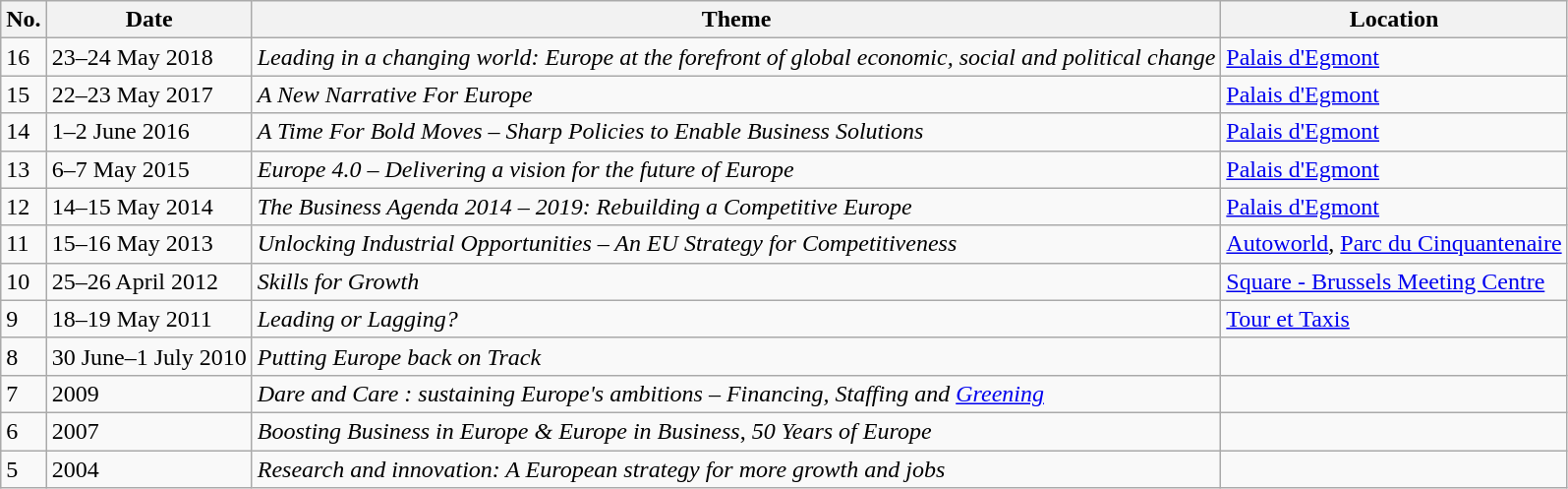<table class="wikitable">
<tr>
<th>No.</th>
<th>Date</th>
<th>Theme</th>
<th>Location</th>
</tr>
<tr>
<td>16</td>
<td>23–24 May 2018</td>
<td><em>Leading in a changing world: Europe at the forefront of global economic, social and political change</em></td>
<td><a href='#'>Palais d'Egmont</a></td>
</tr>
<tr>
<td>15</td>
<td>22–23 May 2017</td>
<td><em>A New Narrative For Europe</em></td>
<td><a href='#'>Palais d'Egmont</a></td>
</tr>
<tr>
<td>14</td>
<td>1–2 June 2016</td>
<td><em>A Time For Bold Moves – Sharp Policies to Enable Business Solutions</em></td>
<td><a href='#'>Palais d'Egmont</a></td>
</tr>
<tr>
<td>13</td>
<td>6–7 May 2015</td>
<td><em>Europe 4.0 – Delivering a vision for the future of Europe</em></td>
<td><a href='#'>Palais d'Egmont</a></td>
</tr>
<tr>
<td>12</td>
<td>14–15 May 2014</td>
<td><em>The Business Agenda 2014 – 2019: Rebuilding a Competitive Europe</em></td>
<td><a href='#'>Palais d'Egmont</a></td>
</tr>
<tr>
<td>11</td>
<td>15–16 May 2013</td>
<td><em>Unlocking Industrial Opportunities – An EU Strategy for Competitiveness</em></td>
<td><a href='#'>Autoworld</a>, <a href='#'>Parc du Cinquantenaire</a></td>
</tr>
<tr>
<td>10</td>
<td>25–26 April 2012</td>
<td><em>Skills for Growth</em></td>
<td><a href='#'>Square - Brussels Meeting Centre</a></td>
</tr>
<tr>
<td>9</td>
<td>18–19 May 2011</td>
<td><em>Leading or Lagging?</em></td>
<td><a href='#'>Tour et Taxis</a></td>
</tr>
<tr>
<td>8</td>
<td>30 June–1 July 2010</td>
<td><em>Putting Europe back on Track</em></td>
<td></td>
</tr>
<tr>
<td>7</td>
<td>2009</td>
<td><em>Dare and Care : sustaining Europe's ambitions – Financing, Staffing and <a href='#'>Greening</a></em></td>
<td></td>
</tr>
<tr>
<td>6</td>
<td>2007</td>
<td><em>Boosting Business in Europe & Europe in Business</em>, <em>50 Years of Europe</em></td>
<td></td>
</tr>
<tr>
<td>5</td>
<td>2004</td>
<td><em>Research and innovation: A European strategy for more growth and jobs</em></td>
<td></td>
</tr>
</table>
